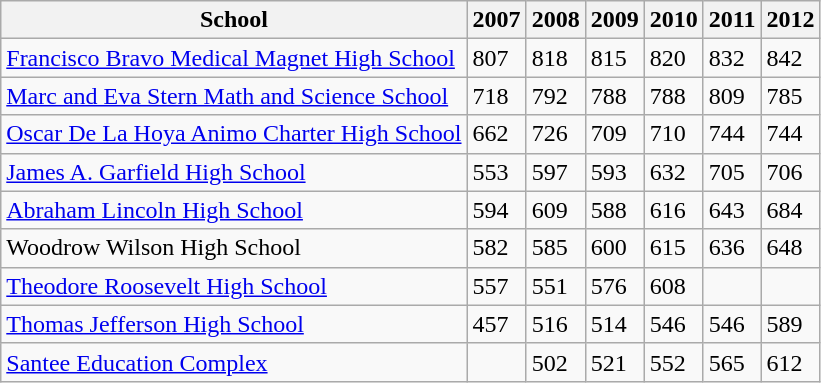<table class="wikitable">
<tr>
<th>School</th>
<th><strong>2007</strong></th>
<th><strong>2008</strong></th>
<th><strong>2009</strong></th>
<th><strong>2010</strong></th>
<th><strong>2011</strong></th>
<th><strong>2012</strong></th>
</tr>
<tr>
<td><a href='#'>Francisco Bravo Medical Magnet High School</a></td>
<td>807</td>
<td>818</td>
<td>815</td>
<td>820</td>
<td>832</td>
<td>842</td>
</tr>
<tr>
<td><a href='#'>Marc and Eva Stern Math and Science School</a></td>
<td>718</td>
<td>792</td>
<td>788</td>
<td>788</td>
<td>809</td>
<td>785</td>
</tr>
<tr>
<td><a href='#'>Oscar De La Hoya Animo Charter High School</a></td>
<td>662</td>
<td>726</td>
<td>709</td>
<td>710</td>
<td>744</td>
<td>744</td>
</tr>
<tr>
<td><a href='#'>James A. Garfield High School</a></td>
<td>553</td>
<td>597</td>
<td>593</td>
<td>632</td>
<td>705</td>
<td>706</td>
</tr>
<tr>
<td><a href='#'>Abraham Lincoln High School</a></td>
<td>594</td>
<td>609</td>
<td>588</td>
<td>616</td>
<td>643</td>
<td>684</td>
</tr>
<tr>
<td>Woodrow Wilson High School</td>
<td>582</td>
<td>585</td>
<td>600</td>
<td>615</td>
<td>636</td>
<td>648</td>
</tr>
<tr>
<td><a href='#'>Theodore Roosevelt High School</a></td>
<td>557</td>
<td>551</td>
<td>576</td>
<td>608</td>
<td></td>
<td></td>
</tr>
<tr>
<td><a href='#'>Thomas Jefferson High School</a></td>
<td>457</td>
<td>516</td>
<td>514</td>
<td>546</td>
<td>546</td>
<td>589</td>
</tr>
<tr>
<td><a href='#'>Santee Education Complex</a></td>
<td></td>
<td>502</td>
<td>521</td>
<td>552</td>
<td>565</td>
<td>612</td>
</tr>
</table>
